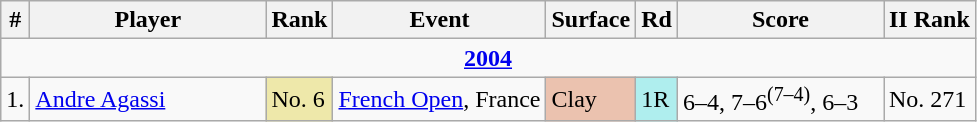<table class="wikitable sortable nowrap">
<tr>
<th>#</th>
<th width="150">Player</th>
<th>Rank</th>
<th>Event</th>
<th>Surface</th>
<th>Rd</th>
<th width="130" class="unsortable">Score</th>
<th>II Rank</th>
</tr>
<tr>
<td colspan="8" style="text-align:center"><strong><a href='#'>2004</a></strong></td>
</tr>
<tr>
<td>1.</td>
<td> <a href='#'>Andre Agassi</a></td>
<td bgcolor="eee8aa">No. 6</td>
<td><a href='#'>French Open</a>, France</td>
<td bgcolor="ebc2af">Clay</td>
<td bgcolor=afeeee>1R</td>
<td>6–4, 7–6<sup>(7–4)</sup>, 6–3</td>
<td>No. 271</td>
</tr>
</table>
